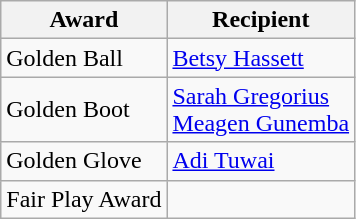<table class=wikitable>
<tr>
<th>Award</th>
<th>Recipient</th>
</tr>
<tr>
<td>Golden Ball</td>
<td> <a href='#'>Betsy Hassett</a></td>
</tr>
<tr>
<td>Golden Boot</td>
<td> <a href='#'>Sarah Gregorius</a><br> <a href='#'>Meagen Gunemba</a></td>
</tr>
<tr>
<td>Golden Glove</td>
<td> <a href='#'>Adi Tuwai</a></td>
</tr>
<tr>
<td>Fair Play Award</td>
<td></td>
</tr>
</table>
